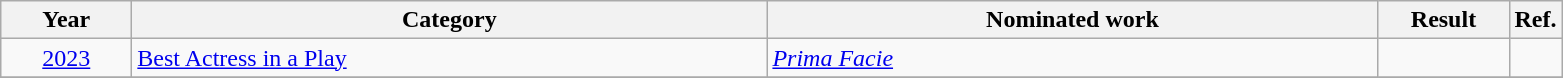<table class=wikitable>
<tr>
<th scope="col" style="width:5em;">Year</th>
<th scope="col" style="width:26em;">Category</th>
<th scope="col" style="width:25em;">Nominated work</th>
<th scope="col" style="width:5em;">Result</th>
<th>Ref.</th>
</tr>
<tr>
<td style="text-align:center;"><a href='#'>2023</a></td>
<td><a href='#'>Best Actress in a Play</a></td>
<td><em><a href='#'>Prima Facie</a></em></td>
<td></td>
<td style="text-align:center;"></td>
</tr>
<tr>
</tr>
</table>
